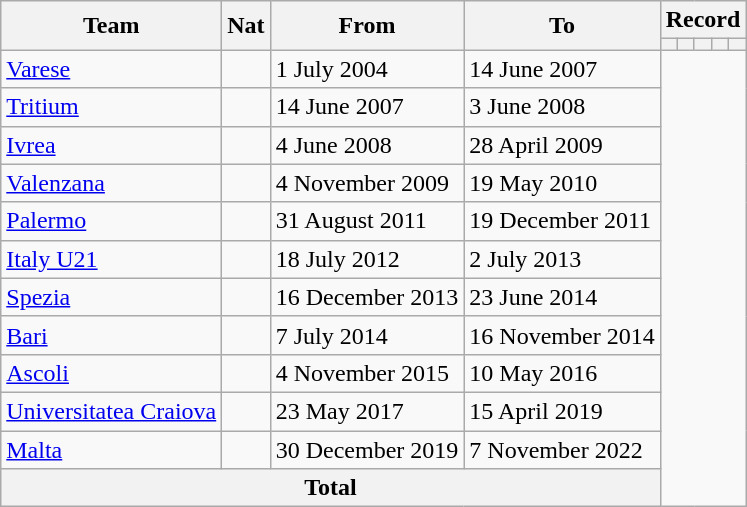<table class=wikitable style="text-align: center">
<tr>
<th rowspan=2>Team</th>
<th rowspan=2>Nat</th>
<th rowspan=2>From</th>
<th rowspan=2>To</th>
<th colspan=8>Record</th>
</tr>
<tr>
<th></th>
<th></th>
<th></th>
<th></th>
<th></th>
</tr>
<tr>
<td align=left><a href='#'>Varese</a></td>
<td></td>
<td align=left>1 July 2004</td>
<td align=left>14 June 2007<br></td>
</tr>
<tr>
<td align=left><a href='#'>Tritium</a></td>
<td></td>
<td align=left>14 June 2007</td>
<td align=left>3 June 2008<br></td>
</tr>
<tr>
<td align=left><a href='#'>Ivrea</a></td>
<td></td>
<td align=left>4 June 2008</td>
<td align=left>28 April 2009<br></td>
</tr>
<tr>
<td align=left><a href='#'>Valenzana</a></td>
<td></td>
<td align=left>4 November 2009</td>
<td align=left>19 May 2010<br></td>
</tr>
<tr>
<td align=left><a href='#'>Palermo</a></td>
<td></td>
<td align=left>31 August 2011</td>
<td align=left>19 December 2011<br></td>
</tr>
<tr>
<td align=left><a href='#'>Italy U21</a></td>
<td></td>
<td align=left>18 July 2012</td>
<td align=left>2 July 2013<br></td>
</tr>
<tr>
<td align=left><a href='#'>Spezia</a></td>
<td></td>
<td align=left>16 December 2013</td>
<td align=left>23 June 2014<br></td>
</tr>
<tr>
<td align=left><a href='#'>Bari</a></td>
<td></td>
<td align=left>7 July 2014</td>
<td align=left>16 November 2014<br></td>
</tr>
<tr>
<td align=left><a href='#'>Ascoli</a></td>
<td></td>
<td align=left>4 November 2015</td>
<td align=left>10 May 2016<br></td>
</tr>
<tr>
<td align=left><a href='#'>Universitatea Craiova</a></td>
<td></td>
<td align=left>23 May 2017</td>
<td align=left>15 April 2019<br></td>
</tr>
<tr>
<td align=left><a href='#'>Malta</a></td>
<td></td>
<td align=left>30 December 2019</td>
<td align=left>7 November 2022<br></td>
</tr>
<tr>
<th colspan=4>Total<br></th>
</tr>
</table>
